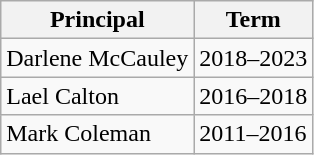<table class="wikitable">
<tr>
<th>Principal</th>
<th>Term</th>
</tr>
<tr>
<td>Darlene McCauley</td>
<td>2018–2023</td>
</tr>
<tr>
<td>Lael Calton</td>
<td>2016–2018</td>
</tr>
<tr>
<td>Mark Coleman</td>
<td>2011–2016</td>
</tr>
</table>
